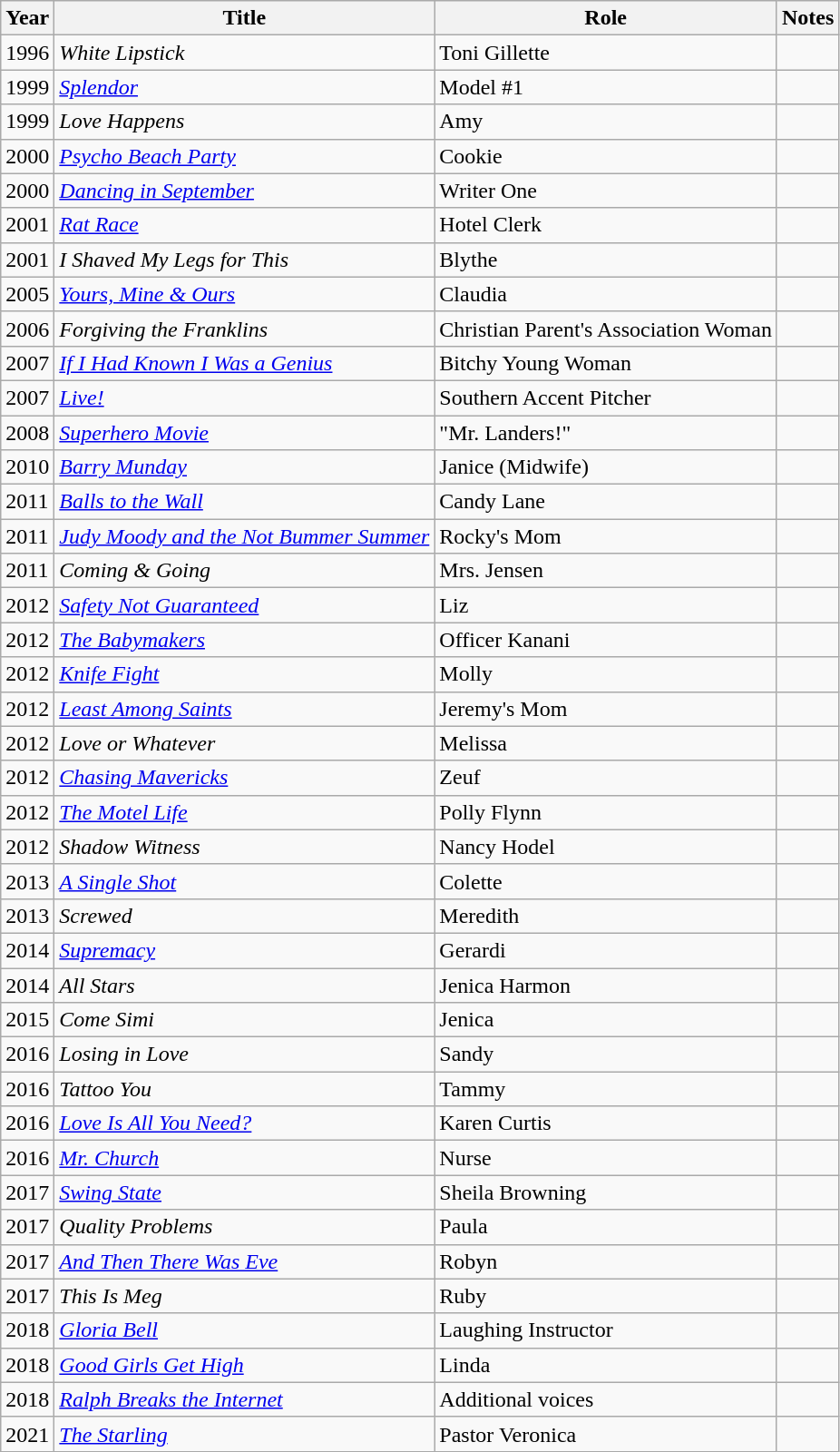<table class="wikitable sortable">
<tr>
<th>Year</th>
<th>Title</th>
<th>Role</th>
<th>Notes</th>
</tr>
<tr>
<td>1996</td>
<td><em>White Lipstick</em></td>
<td>Toni Gillette</td>
<td></td>
</tr>
<tr>
<td>1999</td>
<td><a href='#'><em>Splendor</em></a></td>
<td>Model #1</td>
<td></td>
</tr>
<tr>
<td>1999</td>
<td><em>Love Happens</em></td>
<td>Amy</td>
<td></td>
</tr>
<tr>
<td>2000</td>
<td><em><a href='#'>Psycho Beach Party</a></em></td>
<td>Cookie</td>
<td></td>
</tr>
<tr>
<td>2000</td>
<td><em><a href='#'>Dancing in September</a></em></td>
<td>Writer One</td>
<td></td>
</tr>
<tr>
<td>2001</td>
<td><a href='#'><em>Rat Race</em></a></td>
<td>Hotel Clerk</td>
<td></td>
</tr>
<tr>
<td>2001</td>
<td><em>I Shaved My Legs for This</em></td>
<td>Blythe</td>
<td></td>
</tr>
<tr>
<td>2005</td>
<td><a href='#'><em>Yours, Mine & Ours</em></a></td>
<td>Claudia</td>
<td></td>
</tr>
<tr>
<td>2006</td>
<td><em>Forgiving the Franklins</em></td>
<td>Christian Parent's Association Woman</td>
<td></td>
</tr>
<tr>
<td>2007</td>
<td><em><a href='#'>If I Had Known I Was a Genius</a></em></td>
<td>Bitchy Young Woman</td>
<td></td>
</tr>
<tr>
<td>2007</td>
<td><a href='#'><em>Live!</em></a></td>
<td>Southern Accent Pitcher</td>
<td></td>
</tr>
<tr>
<td>2008</td>
<td><em><a href='#'>Superhero Movie</a></em></td>
<td>"Mr. Landers!"</td>
<td></td>
</tr>
<tr>
<td>2010</td>
<td><em><a href='#'>Barry Munday</a></em></td>
<td>Janice (Midwife)</td>
<td></td>
</tr>
<tr>
<td>2011</td>
<td><a href='#'><em>Balls to the Wall</em></a></td>
<td>Candy Lane</td>
<td></td>
</tr>
<tr>
<td>2011</td>
<td><em><a href='#'>Judy Moody and the Not Bummer Summer</a></em></td>
<td>Rocky's Mom</td>
<td></td>
</tr>
<tr>
<td>2011</td>
<td><em>Coming & Going</em></td>
<td>Mrs. Jensen</td>
<td></td>
</tr>
<tr>
<td>2012</td>
<td><em><a href='#'>Safety Not Guaranteed</a></em></td>
<td>Liz</td>
<td></td>
</tr>
<tr>
<td>2012</td>
<td><em><a href='#'>The Babymakers</a></em></td>
<td>Officer Kanani</td>
<td></td>
</tr>
<tr>
<td>2012</td>
<td><a href='#'><em>Knife Fight</em></a></td>
<td>Molly</td>
<td></td>
</tr>
<tr>
<td>2012</td>
<td><em><a href='#'>Least Among Saints</a></em></td>
<td>Jeremy's Mom</td>
<td></td>
</tr>
<tr>
<td>2012</td>
<td><em>Love or Whatever</em></td>
<td>Melissa</td>
<td></td>
</tr>
<tr>
<td>2012</td>
<td><em><a href='#'>Chasing Mavericks</a></em></td>
<td>Zeuf</td>
<td></td>
</tr>
<tr>
<td>2012</td>
<td><a href='#'><em>The Motel Life</em></a></td>
<td>Polly Flynn</td>
<td></td>
</tr>
<tr>
<td>2012</td>
<td><em>Shadow Witness</em></td>
<td>Nancy Hodel</td>
<td></td>
</tr>
<tr>
<td>2013</td>
<td><em><a href='#'>A Single Shot</a></em></td>
<td>Colette</td>
<td></td>
</tr>
<tr>
<td>2013</td>
<td><em>Screwed</em></td>
<td>Meredith</td>
<td></td>
</tr>
<tr>
<td>2014</td>
<td><a href='#'><em>Supremacy</em></a></td>
<td>Gerardi</td>
<td></td>
</tr>
<tr>
<td>2014</td>
<td><em>All Stars</em></td>
<td>Jenica Harmon</td>
<td></td>
</tr>
<tr>
<td>2015</td>
<td><em>Come Simi</em></td>
<td>Jenica</td>
<td></td>
</tr>
<tr>
<td>2016</td>
<td><em>Losing in Love</em></td>
<td>Sandy</td>
<td></td>
</tr>
<tr>
<td>2016</td>
<td><em>Tattoo You</em></td>
<td>Tammy</td>
<td></td>
</tr>
<tr>
<td>2016</td>
<td><a href='#'><em>Love Is All You Need?</em></a></td>
<td>Karen Curtis</td>
<td></td>
</tr>
<tr>
<td>2016</td>
<td><em><a href='#'>Mr. Church</a></em></td>
<td>Nurse</td>
<td></td>
</tr>
<tr>
<td>2017</td>
<td><a href='#'><em>Swing State</em></a></td>
<td>Sheila Browning</td>
<td></td>
</tr>
<tr>
<td>2017</td>
<td><em>Quality Problems</em></td>
<td>Paula</td>
<td></td>
</tr>
<tr>
<td>2017</td>
<td><em><a href='#'>And Then There Was Eve</a></em></td>
<td>Robyn</td>
<td></td>
</tr>
<tr>
<td>2017</td>
<td><em>This Is Meg</em></td>
<td>Ruby</td>
<td></td>
</tr>
<tr>
<td>2018</td>
<td><em><a href='#'>Gloria Bell</a></em></td>
<td>Laughing Instructor</td>
<td></td>
</tr>
<tr>
<td>2018</td>
<td><em><a href='#'>Good Girls Get High</a></em></td>
<td>Linda</td>
<td></td>
</tr>
<tr>
<td>2018</td>
<td><em><a href='#'>Ralph Breaks the Internet</a></em></td>
<td>Additional voices</td>
<td></td>
</tr>
<tr>
<td>2021</td>
<td><em><a href='#'>The Starling</a></em></td>
<td>Pastor Veronica</td>
<td></td>
</tr>
</table>
